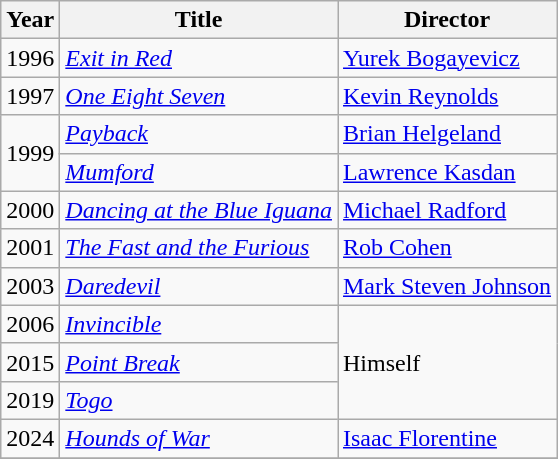<table class="wikitable">
<tr>
<th>Year</th>
<th>Title</th>
<th>Director</th>
</tr>
<tr>
<td>1996</td>
<td><em><a href='#'>Exit in Red</a></em></td>
<td><a href='#'>Yurek Bogayevicz</a></td>
</tr>
<tr>
<td>1997</td>
<td><em><a href='#'>One Eight Seven</a></em></td>
<td><a href='#'>Kevin Reynolds</a></td>
</tr>
<tr>
<td rowspan="2">1999</td>
<td><em><a href='#'>Payback</a></em></td>
<td><a href='#'>Brian Helgeland</a></td>
</tr>
<tr>
<td><em><a href='#'>Mumford</a></em></td>
<td><a href='#'>Lawrence Kasdan</a></td>
</tr>
<tr>
<td>2000</td>
<td><em><a href='#'>Dancing at the Blue Iguana</a></em></td>
<td><a href='#'>Michael Radford</a></td>
</tr>
<tr>
<td>2001</td>
<td><em><a href='#'>The Fast and the Furious</a></em></td>
<td><a href='#'>Rob Cohen</a></td>
</tr>
<tr>
<td>2003</td>
<td><em><a href='#'>Daredevil</a></em></td>
<td><a href='#'>Mark Steven Johnson</a></td>
</tr>
<tr>
<td>2006</td>
<td><em><a href='#'>Invincible</a></em></td>
<td rowspan="3">Himself</td>
</tr>
<tr>
<td>2015</td>
<td><em><a href='#'>Point Break</a></em></td>
</tr>
<tr>
<td>2019</td>
<td><em><a href='#'>Togo</a></em></td>
</tr>
<tr>
<td>2024</td>
<td><em><a href='#'>Hounds of War</a></em></td>
<td><a href='#'>Isaac Florentine</a></td>
</tr>
<tr>
</tr>
</table>
